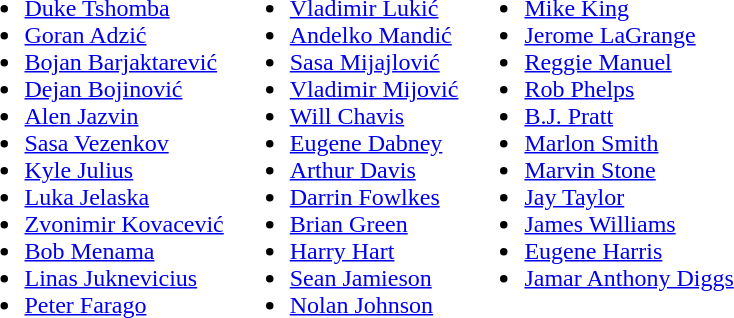<table>
<tr style="vertical-align: top;">
<td><br><ul><li> <a href='#'>Duke Tshomba</a></li><li> <a href='#'>Goran Adzić</a></li><li> <a href='#'>Bojan Barjaktarević</a></li><li> <a href='#'>Dejan Bojinović</a></li><li> <a href='#'>Alen Jazvin</a></li><li> <a href='#'>Sasa Vezenkov</a></li><li> <a href='#'>Kyle Julius</a></li><li> <a href='#'>Luka Jelaska</a></li><li> <a href='#'>Zvonimir Kovacević</a></li><li> <a href='#'>Bob Menama</a></li><li> <a href='#'>Linas Juknevicius</a></li><li> <a href='#'>Peter Farago</a></li></ul></td>
<td><br><ul><li> <a href='#'>Vladimir Lukić</a></li><li> <a href='#'>Andelko Mandić</a></li><li> <a href='#'>Sasa Mijajlović</a></li><li> <a href='#'>Vladimir Mijović</a></li><li> <a href='#'>Will Chavis</a></li><li> <a href='#'>Eugene Dabney</a></li><li> <a href='#'>Arthur Davis</a></li><li> <a href='#'>Darrin Fowlkes</a></li><li> <a href='#'>Brian Green</a></li><li> <a href='#'>Harry Hart</a></li><li> <a href='#'>Sean Jamieson</a></li><li> <a href='#'>Nolan Johnson</a></li></ul></td>
<td><br><ul><li> <a href='#'>Mike King</a></li><li> <a href='#'>Jerome LaGrange</a></li><li> <a href='#'>Reggie Manuel</a></li><li> <a href='#'>Rob Phelps</a></li><li> <a href='#'>B.J. Pratt</a></li><li> <a href='#'>Marlon Smith</a></li><li> <a href='#'>Marvin Stone</a></li><li> <a href='#'>Jay Taylor</a></li><li> <a href='#'>James Williams</a></li><li> <a href='#'>Eugene Harris</a></li><li> <a href='#'>Jamar Anthony Diggs</a></li></ul></td>
</tr>
</table>
